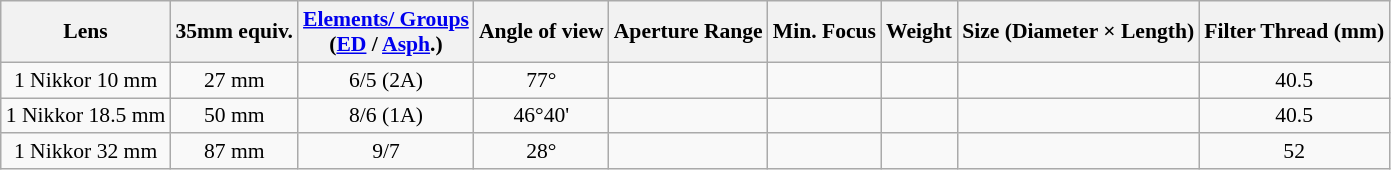<table class="wikitable" style="font-size:90%;text-align:center;">
<tr>
<th>Lens</th>
<th>35mm equiv.</th>
<th><a href='#'>Elements/ Groups</a><br>(<a href='#'>ED</a> / <a href='#'>Asph</a>.)</th>
<th>Angle of view</th>
<th>Aperture Range</th>
<th>Min. Focus</th>
<th>Weight</th>
<th>Size (Diameter × Length)</th>
<th>Filter Thread (mm)</th>
</tr>
<tr>
<td>1 Nikkor 10 mm</td>
<td>27 mm<br></td>
<td>6/5 (2A)</td>
<td>77°</td>
<td></td>
<td></td>
<td></td>
<td></td>
<td>40.5</td>
</tr>
<tr>
<td>1 Nikkor 18.5 mm</td>
<td>50 mm<br></td>
<td>8/6 (1A)</td>
<td>46°40'</td>
<td></td>
<td></td>
<td></td>
<td></td>
<td>40.5</td>
</tr>
<tr>
<td>1 Nikkor 32 mm</td>
<td>87 mm<br></td>
<td>9/7</td>
<td>28°</td>
<td></td>
<td></td>
<td></td>
<td></td>
<td>52</td>
</tr>
</table>
